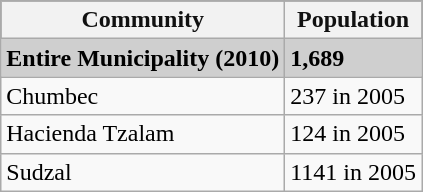<table class="wikitable">
<tr style="background:#111111; color:#111111;">
<th><strong>Community</strong></th>
<th><strong>Population</strong></th>
</tr>
<tr style="background:#CFCFCF;">
<td><strong>Entire Municipality (2010)</strong></td>
<td><strong>1,689</strong></td>
</tr>
<tr>
<td>Chumbec</td>
<td>237 in 2005</td>
</tr>
<tr>
<td>Hacienda Tzalam</td>
<td>124 in 2005</td>
</tr>
<tr>
<td>Sudzal</td>
<td>1141  in 2005</td>
</tr>
</table>
